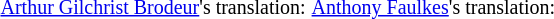<table>
<tr>
<td><br><small><a href='#'>Arthur Gilchrist Brodeur</a>'s translation:</small></td>
<td><br><small><a href='#'>Anthony Faulkes</a>'s translation:</small></td>
<td></td>
</tr>
</table>
